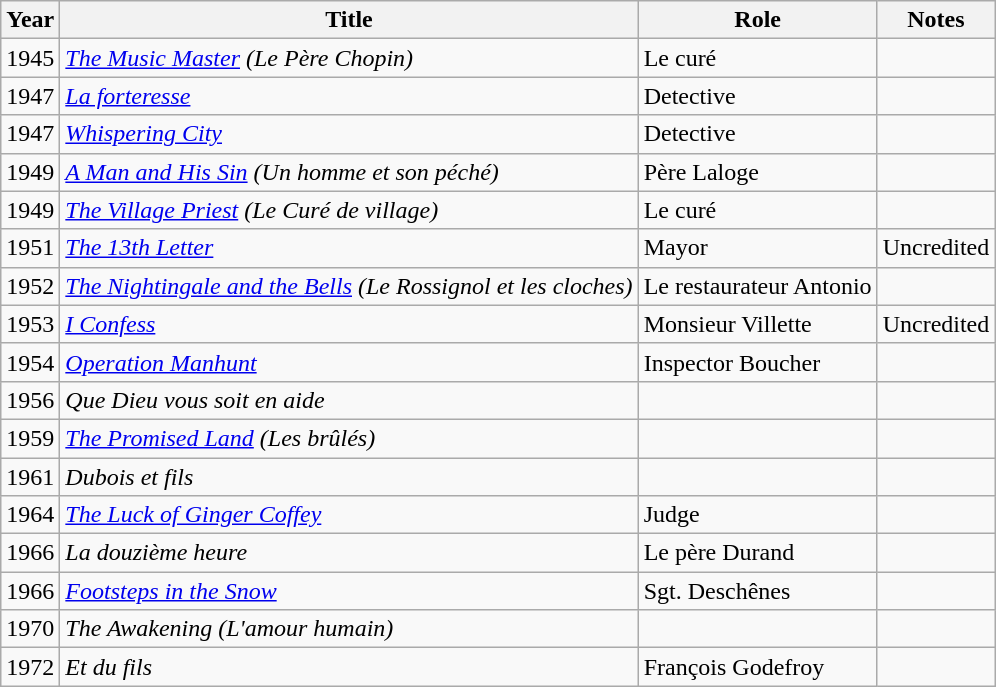<table class="wikitable">
<tr>
<th>Year</th>
<th>Title</th>
<th>Role</th>
<th>Notes</th>
</tr>
<tr>
<td>1945</td>
<td><em><a href='#'>The Music Master</a> (Le Père Chopin)</em></td>
<td>Le curé</td>
<td></td>
</tr>
<tr>
<td>1947</td>
<td><em><a href='#'>La forteresse</a></em></td>
<td>Detective</td>
<td></td>
</tr>
<tr>
<td>1947</td>
<td><em><a href='#'>Whispering City</a></em></td>
<td>Detective</td>
<td></td>
</tr>
<tr>
<td>1949</td>
<td><em><a href='#'>A Man and His Sin</a> (Un homme et son péché)</em></td>
<td>Père Laloge</td>
<td></td>
</tr>
<tr>
<td>1949</td>
<td><em><a href='#'>The Village Priest</a> (Le Curé de village)</em></td>
<td>Le curé</td>
<td></td>
</tr>
<tr>
<td>1951</td>
<td><em><a href='#'>The 13th Letter</a></em></td>
<td>Mayor</td>
<td>Uncredited</td>
</tr>
<tr>
<td>1952</td>
<td><em><a href='#'>The Nightingale and the Bells</a> (Le Rossignol et les cloches)</em></td>
<td>Le restaurateur Antonio</td>
<td></td>
</tr>
<tr>
<td>1953</td>
<td><em><a href='#'>I Confess</a></em></td>
<td>Monsieur Villette</td>
<td>Uncredited</td>
</tr>
<tr>
<td>1954</td>
<td><em><a href='#'>Operation Manhunt</a></em></td>
<td>Inspector Boucher</td>
<td></td>
</tr>
<tr>
<td>1956</td>
<td><em>Que Dieu vous soit en aide</em></td>
<td></td>
<td></td>
</tr>
<tr>
<td>1959</td>
<td><em><a href='#'>The Promised Land</a> (Les brûlés)</em></td>
<td></td>
<td></td>
</tr>
<tr>
<td>1961</td>
<td><em>Dubois et fils</em></td>
<td></td>
<td></td>
</tr>
<tr>
<td>1964</td>
<td><em><a href='#'>The Luck of Ginger Coffey</a></em></td>
<td>Judge</td>
<td></td>
</tr>
<tr>
<td>1966</td>
<td><em>La douzième heure</em></td>
<td>Le père Durand</td>
<td></td>
</tr>
<tr>
<td>1966</td>
<td><em><a href='#'>Footsteps in the Snow</a></em></td>
<td>Sgt. Deschênes</td>
<td></td>
</tr>
<tr>
<td>1970</td>
<td><em>The Awakening (L'amour humain)</em></td>
<td></td>
<td></td>
</tr>
<tr>
<td>1972</td>
<td><em>Et du fils</em></td>
<td>François Godefroy</td>
<td></td>
</tr>
</table>
